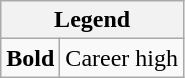<table class="wikitable mw-collapsible mw-collapsed">
<tr>
<th colspan="2">Legend</th>
</tr>
<tr>
<td><strong>Bold</strong></td>
<td>Career high</td>
</tr>
</table>
